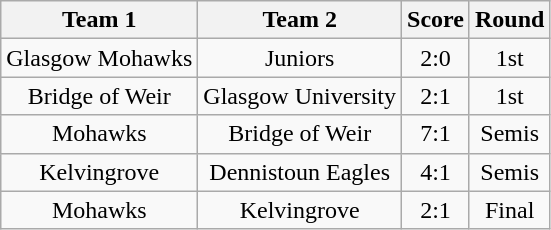<table class="wikitable" style="text-align:center;">
<tr>
<th>Team 1</th>
<th>Team 2</th>
<th>Score</th>
<th>Round</th>
</tr>
<tr>
<td>Glasgow Mohawks</td>
<td>Juniors</td>
<td>2:0</td>
<td>1st</td>
</tr>
<tr>
<td>Bridge of Weir</td>
<td>Glasgow University</td>
<td>2:1</td>
<td>1st</td>
</tr>
<tr>
<td>Mohawks</td>
<td>Bridge of Weir</td>
<td>7:1</td>
<td>Semis</td>
</tr>
<tr>
<td>Kelvingrove</td>
<td>Dennistoun Eagles</td>
<td>4:1</td>
<td>Semis</td>
</tr>
<tr>
<td>Mohawks</td>
<td>Kelvingrove</td>
<td>2:1</td>
<td>Final</td>
</tr>
</table>
